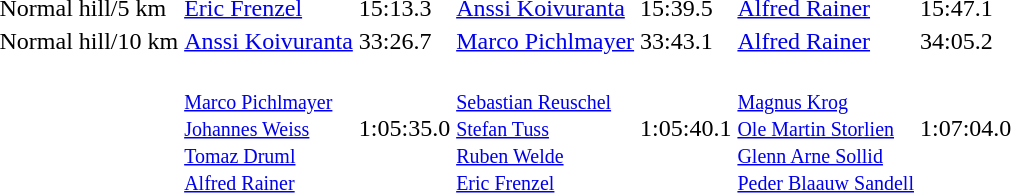<table>
<tr>
<td>Normal hill/5 km</td>
<td><a href='#'>Eric Frenzel</a><br></td>
<td>15:13.3</td>
<td><a href='#'>Anssi Koivuranta</a><br></td>
<td>15:39.5</td>
<td><a href='#'>Alfred Rainer</a><br></td>
<td>15:47.1</td>
</tr>
<tr>
<td>Normal hill/10 km</td>
<td><a href='#'>Anssi Koivuranta</a><br></td>
<td>33:26.7</td>
<td><a href='#'>Marco Pichlmayer</a><br></td>
<td>33:43.1</td>
<td><a href='#'>Alfred Rainer</a><br></td>
<td>34:05.2</td>
</tr>
<tr>
<td></td>
<td><br><small><a href='#'>Marco Pichlmayer</a><br><a href='#'>Johannes Weiss</a><br><a href='#'>Tomaz Druml</a><br><a href='#'>Alfred Rainer</a></small></td>
<td>1:05:35.0</td>
<td><br><small><a href='#'>Sebastian Reuschel</a><br><a href='#'>Stefan Tuss</a><br><a href='#'>Ruben Welde</a><br><a href='#'>Eric Frenzel</a></small></td>
<td>1:05:40.1</td>
<td><br><small><a href='#'>Magnus Krog</a><br><a href='#'>Ole Martin Storlien</a><br><a href='#'>Glenn Arne Sollid</a><br><a href='#'>Peder Blaauw Sandell</a></small></td>
<td>1:07:04.0</td>
</tr>
<tr>
</tr>
</table>
